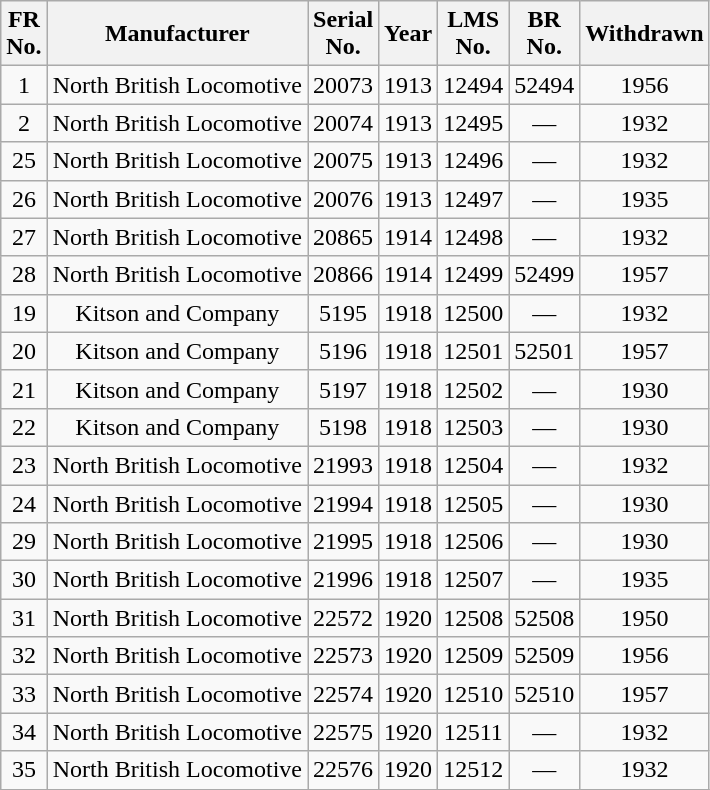<table class="wikitable sortable" style=text-align:center>
<tr>
<th>FR<br>No.</th>
<th>Manufacturer</th>
<th>Serial<br>No.</th>
<th>Year</th>
<th>LMS<br>No.</th>
<th>BR<br>No.</th>
<th>Withdrawn</th>
</tr>
<tr>
<td>1</td>
<td>North British Locomotive</td>
<td>20073</td>
<td>1913</td>
<td>12494</td>
<td>52494</td>
<td>1956</td>
</tr>
<tr>
<td>2</td>
<td>North British Locomotive</td>
<td>20074</td>
<td>1913</td>
<td>12495</td>
<td>—</td>
<td>1932</td>
</tr>
<tr>
<td>25</td>
<td>North British Locomotive</td>
<td>20075</td>
<td>1913</td>
<td>12496</td>
<td>—</td>
<td>1932</td>
</tr>
<tr>
<td>26</td>
<td>North British Locomotive</td>
<td>20076</td>
<td>1913</td>
<td>12497</td>
<td>—</td>
<td>1935</td>
</tr>
<tr>
<td>27</td>
<td>North British Locomotive</td>
<td>20865</td>
<td>1914</td>
<td>12498</td>
<td>—</td>
<td>1932</td>
</tr>
<tr>
<td>28</td>
<td>North British Locomotive</td>
<td>20866</td>
<td>1914</td>
<td>12499</td>
<td>52499</td>
<td>1957</td>
</tr>
<tr>
<td>19</td>
<td>Kitson and Company</td>
<td>5195</td>
<td>1918</td>
<td>12500</td>
<td>—</td>
<td>1932</td>
</tr>
<tr>
<td>20</td>
<td>Kitson and Company</td>
<td>5196</td>
<td>1918</td>
<td>12501</td>
<td>52501</td>
<td>1957</td>
</tr>
<tr>
<td>21</td>
<td>Kitson and Company</td>
<td>5197</td>
<td>1918</td>
<td>12502</td>
<td>—</td>
<td>1930</td>
</tr>
<tr>
<td>22</td>
<td>Kitson and Company</td>
<td>5198</td>
<td>1918</td>
<td>12503</td>
<td>—</td>
<td>1930</td>
</tr>
<tr>
<td>23</td>
<td>North British Locomotive</td>
<td>21993</td>
<td>1918</td>
<td>12504</td>
<td>—</td>
<td>1932</td>
</tr>
<tr>
<td>24</td>
<td>North British Locomotive</td>
<td>21994</td>
<td>1918</td>
<td>12505</td>
<td>—</td>
<td>1930</td>
</tr>
<tr>
<td>29</td>
<td>North British Locomotive</td>
<td>21995</td>
<td>1918</td>
<td>12506</td>
<td>—</td>
<td>1930</td>
</tr>
<tr>
<td>30</td>
<td>North British Locomotive</td>
<td>21996</td>
<td>1918</td>
<td>12507</td>
<td>—</td>
<td>1935</td>
</tr>
<tr>
<td>31</td>
<td>North British Locomotive</td>
<td>22572</td>
<td>1920</td>
<td>12508</td>
<td>52508</td>
<td>1950</td>
</tr>
<tr>
<td>32</td>
<td>North British Locomotive</td>
<td>22573</td>
<td>1920</td>
<td>12509</td>
<td>52509</td>
<td>1956</td>
</tr>
<tr>
<td>33</td>
<td>North British Locomotive</td>
<td>22574</td>
<td>1920</td>
<td>12510</td>
<td>52510</td>
<td>1957</td>
</tr>
<tr>
<td>34</td>
<td>North British Locomotive</td>
<td>22575</td>
<td>1920</td>
<td>12511</td>
<td>—</td>
<td>1932</td>
</tr>
<tr>
<td>35</td>
<td>North British Locomotive</td>
<td>22576</td>
<td>1920</td>
<td>12512</td>
<td>—</td>
<td>1932</td>
</tr>
<tr>
</tr>
</table>
